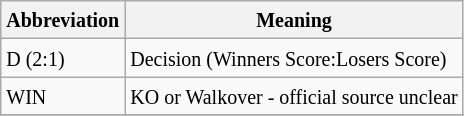<table class="wikitable">
<tr>
<th><small>Abbreviation</small></th>
<th><small>Meaning</small></th>
</tr>
<tr>
<td><small>D (2:1)</small></td>
<td><small>Decision (Winners Score:Losers Score)</small></td>
</tr>
<tr>
<td><small>WIN</small></td>
<td><small>KO or Walkover - official source unclear</small></td>
</tr>
<tr>
</tr>
</table>
